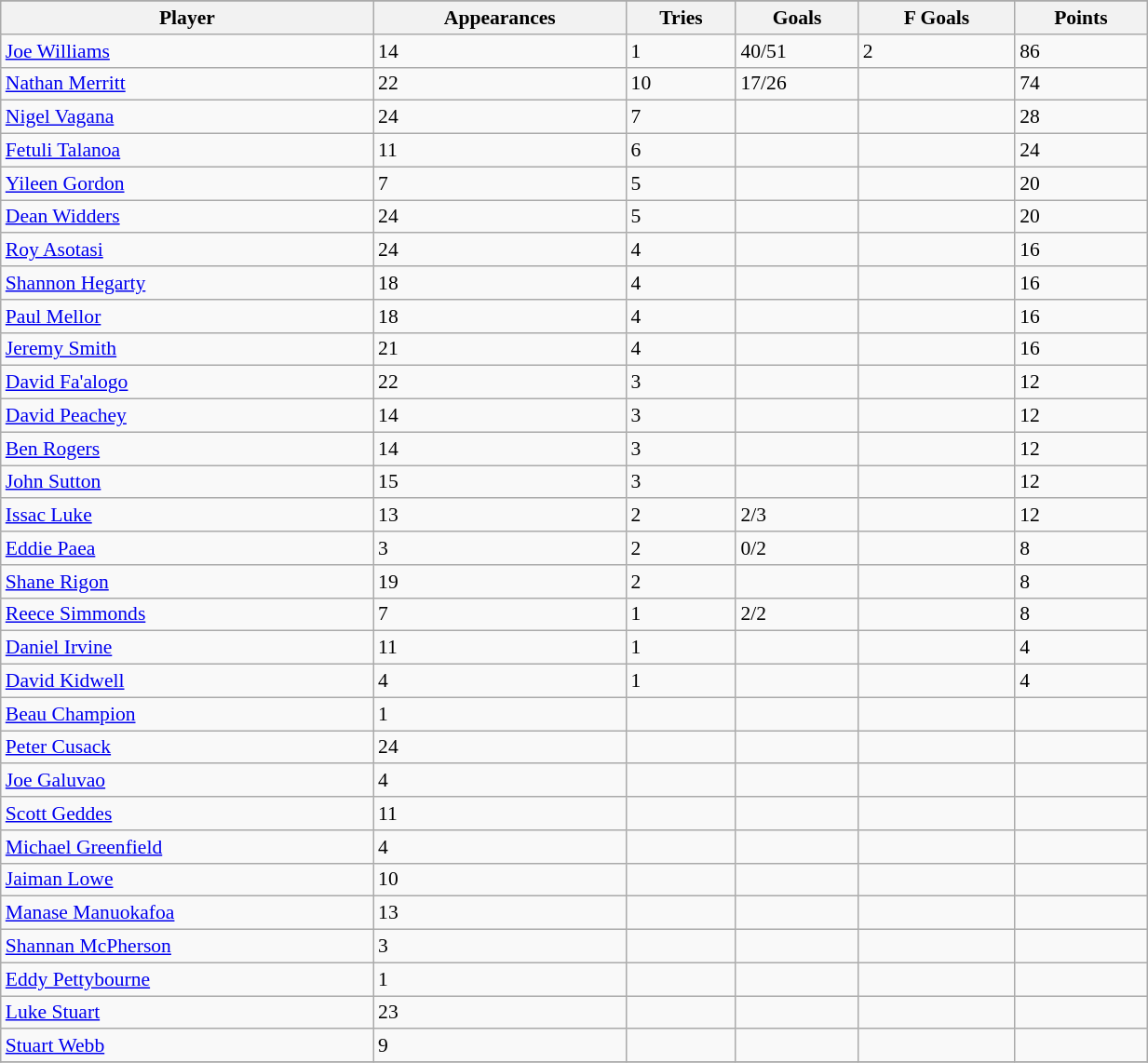<table class="wikitable sortable" width="65%" style="font-size:90%">
<tr bgcolor="#efefef">
</tr>
<tr bgcolor="#efefef">
</tr>
<tr>
<th>Player</th>
<th>Appearances</th>
<th>Tries</th>
<th>Goals</th>
<th>F Goals</th>
<th>Points</th>
</tr>
<tr>
<td><a href='#'>Joe Williams</a></td>
<td>14</td>
<td>1</td>
<td>40/51</td>
<td>2</td>
<td>86</td>
</tr>
<tr>
<td><a href='#'>Nathan Merritt</a></td>
<td>22</td>
<td>10</td>
<td>17/26</td>
<td></td>
<td>74</td>
</tr>
<tr>
<td><a href='#'>Nigel Vagana</a></td>
<td>24</td>
<td>7</td>
<td></td>
<td></td>
<td>28</td>
</tr>
<tr>
<td><a href='#'>Fetuli Talanoa</a></td>
<td>11</td>
<td>6</td>
<td></td>
<td></td>
<td>24</td>
</tr>
<tr>
<td><a href='#'>Yileen Gordon</a></td>
<td>7</td>
<td>5</td>
<td></td>
<td></td>
<td>20</td>
</tr>
<tr>
<td><a href='#'>Dean Widders</a></td>
<td>24</td>
<td>5</td>
<td></td>
<td></td>
<td>20</td>
</tr>
<tr>
<td><a href='#'>Roy Asotasi</a></td>
<td>24</td>
<td>4</td>
<td></td>
<td></td>
<td>16</td>
</tr>
<tr>
<td><a href='#'>Shannon Hegarty</a></td>
<td>18</td>
<td>4</td>
<td></td>
<td></td>
<td>16</td>
</tr>
<tr>
<td><a href='#'>Paul Mellor</a></td>
<td>18</td>
<td>4</td>
<td></td>
<td></td>
<td>16</td>
</tr>
<tr>
<td><a href='#'>Jeremy Smith</a></td>
<td>21</td>
<td>4</td>
<td></td>
<td></td>
<td>16</td>
</tr>
<tr>
<td><a href='#'>David Fa'alogo</a></td>
<td>22</td>
<td>3</td>
<td></td>
<td></td>
<td>12</td>
</tr>
<tr>
<td><a href='#'>David Peachey</a></td>
<td>14</td>
<td>3</td>
<td></td>
<td></td>
<td>12</td>
</tr>
<tr>
<td><a href='#'>Ben Rogers</a></td>
<td>14</td>
<td>3</td>
<td></td>
<td></td>
<td>12</td>
</tr>
<tr>
<td><a href='#'>John Sutton</a></td>
<td>15</td>
<td>3</td>
<td></td>
<td></td>
<td>12</td>
</tr>
<tr>
<td><a href='#'>Issac Luke</a></td>
<td>13</td>
<td>2</td>
<td>2/3</td>
<td></td>
<td>12</td>
</tr>
<tr>
<td><a href='#'>Eddie Paea</a></td>
<td>3</td>
<td>2</td>
<td>0/2</td>
<td></td>
<td>8</td>
</tr>
<tr>
<td><a href='#'>Shane Rigon</a></td>
<td>19</td>
<td>2</td>
<td></td>
<td></td>
<td>8</td>
</tr>
<tr>
<td><a href='#'>Reece Simmonds</a></td>
<td>7</td>
<td>1</td>
<td>2/2</td>
<td></td>
<td>8</td>
</tr>
<tr>
<td><a href='#'>Daniel Irvine</a></td>
<td>11</td>
<td>1</td>
<td></td>
<td></td>
<td>4</td>
</tr>
<tr>
<td><a href='#'>David Kidwell</a></td>
<td>4</td>
<td>1</td>
<td></td>
<td></td>
<td>4</td>
</tr>
<tr>
<td><a href='#'>Beau Champion</a></td>
<td>1</td>
<td></td>
<td></td>
<td></td>
<td></td>
</tr>
<tr>
<td><a href='#'>Peter Cusack</a></td>
<td>24</td>
<td></td>
<td></td>
<td></td>
<td></td>
</tr>
<tr>
<td><a href='#'>Joe Galuvao</a></td>
<td>4</td>
<td></td>
<td></td>
<td></td>
<td></td>
</tr>
<tr>
<td><a href='#'>Scott Geddes</a></td>
<td>11</td>
<td></td>
<td></td>
<td></td>
<td></td>
</tr>
<tr>
<td><a href='#'>Michael Greenfield</a></td>
<td>4</td>
<td></td>
<td></td>
<td></td>
<td></td>
</tr>
<tr>
<td><a href='#'>Jaiman Lowe</a></td>
<td>10</td>
<td></td>
<td></td>
<td></td>
<td></td>
</tr>
<tr>
<td><a href='#'>Manase Manuokafoa</a></td>
<td>13</td>
<td></td>
<td></td>
<td></td>
<td></td>
</tr>
<tr>
<td><a href='#'>Shannan McPherson</a></td>
<td>3</td>
<td></td>
<td></td>
<td></td>
<td></td>
</tr>
<tr>
<td><a href='#'>Eddy Pettybourne</a></td>
<td>1</td>
<td></td>
<td></td>
<td></td>
<td></td>
</tr>
<tr>
<td><a href='#'>Luke Stuart</a></td>
<td>23</td>
<td></td>
<td></td>
<td></td>
<td></td>
</tr>
<tr>
<td><a href='#'>Stuart Webb</a></td>
<td>9</td>
<td></td>
<td></td>
<td></td>
<td></td>
</tr>
<tr>
</tr>
</table>
